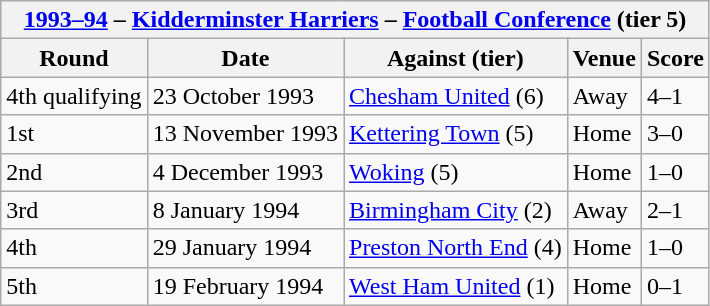<table class="wikitable">
<tr>
<th colspan=5><strong><a href='#'>1993–94</a> – <a href='#'>Kidderminster Harriers</a> – <a href='#'>Football Conference</a> (tier 5)</strong></th>
</tr>
<tr>
<th>Round</th>
<th>Date</th>
<th>Against (tier)</th>
<th>Venue</th>
<th>Score</th>
</tr>
<tr>
<td>4th qualifying</td>
<td>23 October 1993</td>
<td><a href='#'>Chesham United</a> (6)</td>
<td>Away</td>
<td>4–1</td>
</tr>
<tr>
<td>1st</td>
<td>13 November 1993</td>
<td><a href='#'>Kettering Town</a> (5)</td>
<td>Home</td>
<td>3–0</td>
</tr>
<tr>
<td>2nd</td>
<td>4 December 1993</td>
<td><a href='#'>Woking</a> (5)</td>
<td>Home</td>
<td>1–0</td>
</tr>
<tr>
<td>3rd</td>
<td>8 January 1994</td>
<td><a href='#'>Birmingham City</a> (2)</td>
<td>Away</td>
<td>2–1</td>
</tr>
<tr>
<td>4th</td>
<td>29 January 1994</td>
<td><a href='#'>Preston North End</a> (4)</td>
<td>Home</td>
<td>1–0</td>
</tr>
<tr>
<td>5th</td>
<td>19 February 1994</td>
<td><a href='#'>West Ham United</a> (1)</td>
<td>Home</td>
<td>0–1</td>
</tr>
</table>
